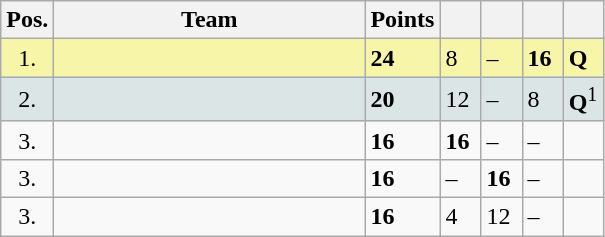<table class="wikitable">
<tr>
<th width=10px>Pos.</th>
<th width=200px>Team</th>
<th width=20px>Points</th>
<th width=20px></th>
<th width=20px></th>
<th width=20px></th>
<th width=20px></th>
</tr>
<tr style="background:#f7f6a8;">
<td align=center>1.</td>
<td></td>
<td><strong>24</strong></td>
<td>8</td>
<td>–</td>
<td><strong>16</strong></td>
<td><strong>Q</strong></td>
</tr>
<tr style="background:#dce5e5;">
<td align=center>2.</td>
<td></td>
<td><strong>20</strong></td>
<td>12</td>
<td>–</td>
<td>8</td>
<td><strong>Q</strong><sup>1</sup></td>
</tr>
<tr>
<td align=center>3.</td>
<td></td>
<td><strong>16</strong></td>
<td><strong>16</strong></td>
<td>–</td>
<td>–</td>
<td></td>
</tr>
<tr>
<td align=center>3.</td>
<td></td>
<td><strong>16</strong></td>
<td>–</td>
<td><strong>16</strong></td>
<td>–</td>
<td></td>
</tr>
<tr>
<td align=center>3.</td>
<td></td>
<td><strong>16</strong></td>
<td>4</td>
<td>12</td>
<td>–</td>
<td></td>
</tr>
</table>
